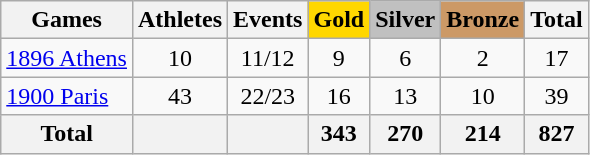<table class="wikitable sortable" style="text-align:center">
<tr>
<th>Games</th>
<th>Athletes</th>
<th>Events</th>
<th style="background:gold;">Gold</th>
<th style="background:silver;">Silver</th>
<th style="background:#c96;">Bronze</th>
<th>Total</th>
</tr>
<tr>
<td align=left><a href='#'>1896 Athens</a></td>
<td>10</td>
<td>11/12</td>
<td>9</td>
<td>6</td>
<td>2</td>
<td>17</td>
</tr>
<tr>
<td align=left><a href='#'>1900 Paris</a></td>
<td>43</td>
<td>22/23</td>
<td>16</td>
<td>13</td>
<td>10</td>
<td>39</td>
</tr>
<tr>
<th>Total</th>
<th></th>
<th></th>
<th>343</th>
<th>270</th>
<th>214</th>
<th>827</th>
</tr>
</table>
